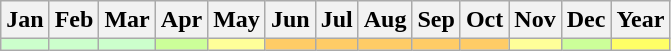<table class="wikitable">
<tr>
<th><strong>Jan</strong></th>
<th><strong>Feb</strong></th>
<th><strong>Mar</strong></th>
<th><strong>Apr</strong></th>
<th><strong>May</strong></th>
<th><strong>Jun</strong></th>
<th><strong>Jul</strong></th>
<th><strong>Aug</strong></th>
<th><strong>Sep</strong></th>
<th><strong>Oct</strong></th>
<th><strong>Nov</strong></th>
<th><strong>Dec</strong></th>
<th><strong>Year</strong></th>
</tr>
<tr>
<td style="background: #CCFFCC; color: black;"></td>
<td style="background: #CCFFCC; color: black;"></td>
<td style="background: #CCFFCC; color: black;"></td>
<td style="background: #CCFF99; color: black;"></td>
<td style="background: #FFFF99; color: black;"></td>
<td style="background: #FFCC66; color: black;"></td>
<td style="background: #FFCC66; color: black;"></td>
<td style="background: #FFCC66; color: black;"></td>
<td style="background: #FFCC66; color: black;"></td>
<td style="background: #FFCC66; color: black;"></td>
<td style="background: #FFFF99; color: black;"></td>
<td style="background: #CCFF99; color: black;"></td>
<td style="background: #FFFF66; color: black;"></td>
</tr>
</table>
